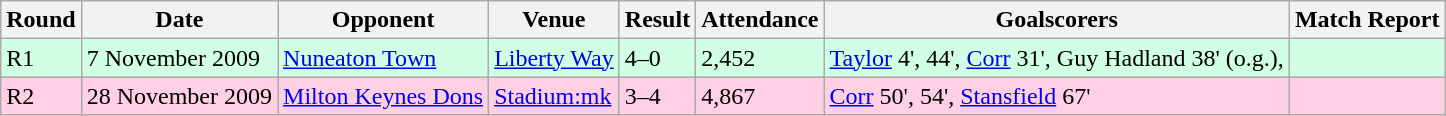<table class="wikitable">
<tr>
<th>Round</th>
<th>Date</th>
<th>Opponent</th>
<th>Venue</th>
<th>Result</th>
<th>Attendance</th>
<th>Goalscorers</th>
<th>Match Report</th>
</tr>
<tr style="background-color: #d0ffe3;">
<td>R1</td>
<td>7 November 2009</td>
<td><a href='#'>Nuneaton Town</a></td>
<td><a href='#'>Liberty Way</a></td>
<td>4–0</td>
<td>2,452</td>
<td><a href='#'>Taylor</a> 4', 44',  <a href='#'>Corr</a> 31', Guy Hadland 38' (o.g.),</td>
<td></td>
</tr>
<tr style="background-color: #ffd0e3;">
<td>R2</td>
<td>28 November 2009</td>
<td><a href='#'>Milton Keynes Dons</a></td>
<td><a href='#'>Stadium:mk</a></td>
<td>3–4</td>
<td>4,867</td>
<td><a href='#'>Corr</a> 50', 54', <a href='#'>Stansfield</a> 67'</td>
<td></td>
</tr>
</table>
